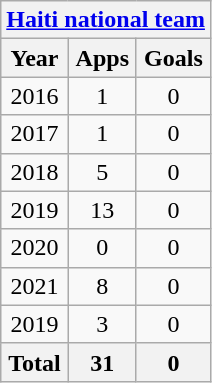<table class="wikitable" style="text-align:center">
<tr>
<th colspan=3><a href='#'>Haiti national team</a></th>
</tr>
<tr>
<th>Year</th>
<th>Apps</th>
<th>Goals</th>
</tr>
<tr>
<td>2016</td>
<td>1</td>
<td>0</td>
</tr>
<tr>
<td>2017</td>
<td>1</td>
<td>0</td>
</tr>
<tr>
<td>2018</td>
<td>5</td>
<td>0</td>
</tr>
<tr>
<td>2019</td>
<td>13</td>
<td>0</td>
</tr>
<tr>
<td>2020</td>
<td>0</td>
<td>0</td>
</tr>
<tr>
<td>2021</td>
<td>8</td>
<td>0</td>
</tr>
<tr>
<td>2019</td>
<td>3</td>
<td>0</td>
</tr>
<tr>
<th>Total</th>
<th>31</th>
<th>0</th>
</tr>
</table>
